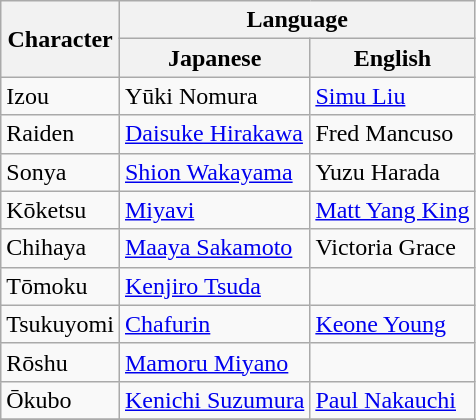<table class="wikitable">
<tr>
<th rowspan="2">Character</th>
<th colspan="2">Language</th>
</tr>
<tr>
<th>Japanese</th>
<th>English</th>
</tr>
<tr>
<td>Izou</td>
<td>Yūki Nomura</td>
<td><a href='#'>Simu Liu</a></td>
</tr>
<tr>
<td>Raiden</td>
<td><a href='#'>Daisuke Hirakawa</a></td>
<td>Fred Mancuso</td>
</tr>
<tr>
<td>Sonya</td>
<td><a href='#'>Shion Wakayama</a></td>
<td>Yuzu Harada</td>
</tr>
<tr>
<td>Kōketsu</td>
<td><a href='#'>Miyavi</a></td>
<td><a href='#'>Matt Yang King</a></td>
</tr>
<tr>
<td>Chihaya</td>
<td><a href='#'>Maaya Sakamoto</a></td>
<td>Victoria Grace</td>
</tr>
<tr>
<td>Tōmoku</td>
<td><a href='#'>Kenjiro Tsuda</a></td>
<td></td>
</tr>
<tr>
<td>Tsukuyomi</td>
<td><a href='#'>Chafurin</a></td>
<td><a href='#'>Keone Young</a></td>
</tr>
<tr>
<td>Rōshu</td>
<td><a href='#'>Mamoru Miyano</a></td>
<td></td>
</tr>
<tr>
<td>Ōkubo</td>
<td><a href='#'>Kenichi Suzumura</a></td>
<td><a href='#'>Paul Nakauchi</a></td>
</tr>
<tr>
</tr>
</table>
